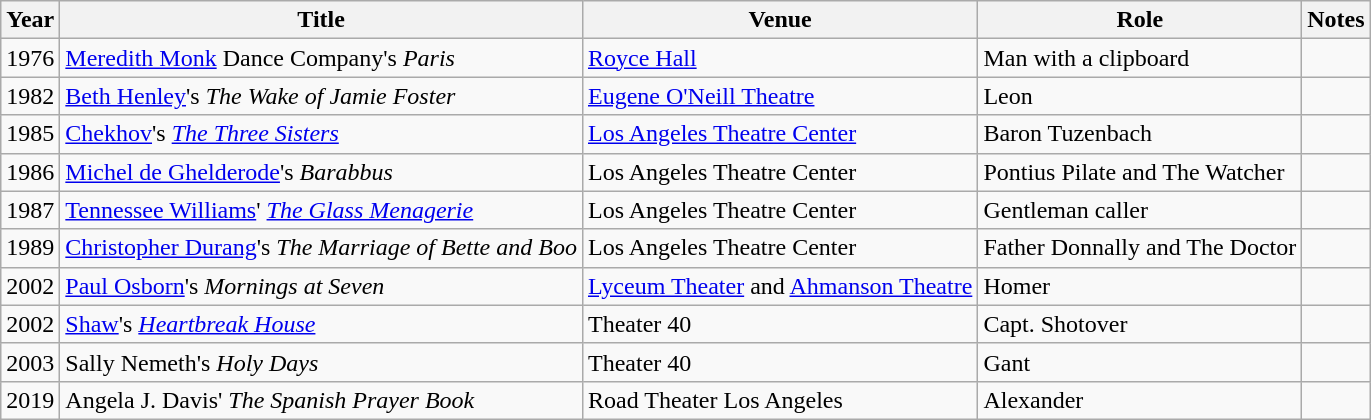<table class="wikitable sortable">
<tr>
<th>Year</th>
<th>Title</th>
<th>Venue</th>
<th>Role</th>
<th class="unsortable">Notes</th>
</tr>
<tr>
<td>1976</td>
<td><a href='#'>Meredith Monk</a> Dance Company's <em>Paris</em></td>
<td><a href='#'>Royce Hall</a></td>
<td>Man with a clipboard</td>
<td></td>
</tr>
<tr>
<td>1982</td>
<td><a href='#'>Beth Henley</a>'s <em>The Wake of Jamie Foster</em></td>
<td><a href='#'>Eugene O'Neill Theatre</a></td>
<td>Leon</td>
<td></td>
</tr>
<tr>
<td>1985</td>
<td><a href='#'>Chekhov</a>'s <em><a href='#'>The Three Sisters</a></em></td>
<td><a href='#'>Los Angeles Theatre Center</a></td>
<td>Baron Tuzenbach</td>
<td></td>
</tr>
<tr>
<td>1986</td>
<td><a href='#'>Michel de Ghelderode</a>'s <em>Barabbus</em></td>
<td>Los Angeles Theatre Center</td>
<td>Pontius Pilate and The Watcher</td>
<td></td>
</tr>
<tr>
<td>1987</td>
<td><a href='#'>Tennessee Williams</a>' <em><a href='#'>The Glass Menagerie</a></em></td>
<td>Los Angeles Theatre Center</td>
<td>Gentleman caller</td>
<td></td>
</tr>
<tr>
<td>1989</td>
<td><a href='#'>Christopher Durang</a>'s <em>The Marriage of Bette and Boo</em></td>
<td>Los Angeles Theatre Center</td>
<td>Father Donnally and The Doctor</td>
<td></td>
</tr>
<tr>
<td>2002</td>
<td><a href='#'>Paul Osborn</a>'s <em>Mornings at Seven</em></td>
<td><a href='#'>Lyceum Theater</a> and <a href='#'>Ahmanson Theatre</a></td>
<td>Homer</td>
<td></td>
</tr>
<tr>
<td>2002</td>
<td><a href='#'>Shaw</a>'s <em><a href='#'>Heartbreak House</a></em></td>
<td>Theater 40</td>
<td>Capt. Shotover</td>
<td></td>
</tr>
<tr>
<td>2003</td>
<td>Sally Nemeth's <em>Holy Days</em></td>
<td>Theater 40</td>
<td>Gant</td>
<td></td>
</tr>
<tr>
<td>2019</td>
<td>Angela J. Davis' <em>The Spanish Prayer Book</em></td>
<td>Road Theater Los Angeles</td>
<td>Alexander</td>
<td></td>
</tr>
</table>
